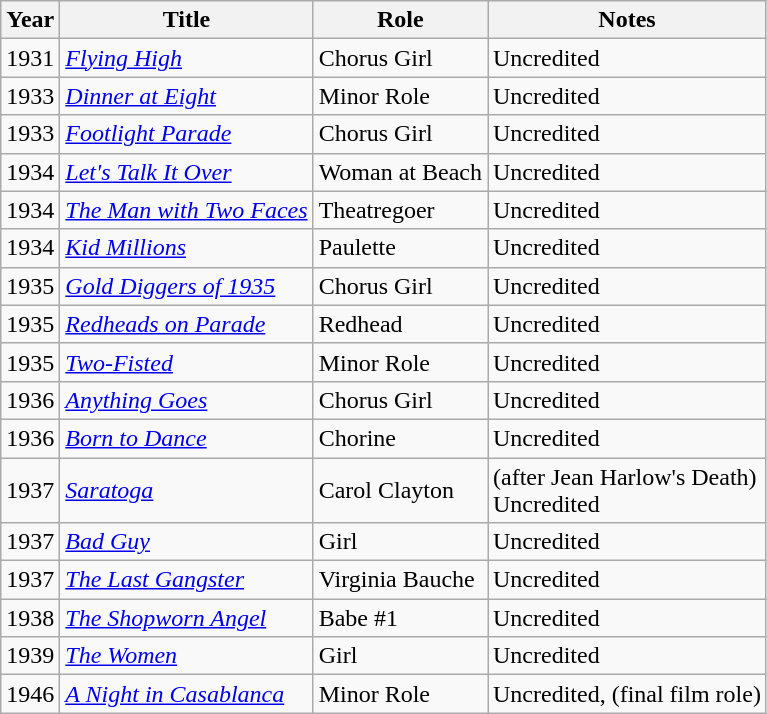<table class="wikitable">
<tr>
<th>Year</th>
<th>Title</th>
<th>Role</th>
<th>Notes</th>
</tr>
<tr>
<td>1931</td>
<td><em><a href='#'>Flying High</a></em></td>
<td>Chorus Girl</td>
<td>Uncredited</td>
</tr>
<tr>
<td>1933</td>
<td><em><a href='#'>Dinner at Eight</a></em></td>
<td>Minor Role</td>
<td>Uncredited</td>
</tr>
<tr>
<td>1933</td>
<td><em><a href='#'>Footlight Parade</a></em></td>
<td>Chorus Girl</td>
<td>Uncredited</td>
</tr>
<tr>
<td>1934</td>
<td><em><a href='#'>Let's Talk It Over</a></em></td>
<td>Woman at Beach</td>
<td>Uncredited</td>
</tr>
<tr>
<td>1934</td>
<td><em><a href='#'>The Man with Two Faces</a></em></td>
<td>Theatregoer</td>
<td>Uncredited</td>
</tr>
<tr>
<td>1934</td>
<td><em><a href='#'>Kid Millions</a></em></td>
<td>Paulette</td>
<td>Uncredited</td>
</tr>
<tr>
<td>1935</td>
<td><em><a href='#'>Gold Diggers of 1935</a></em></td>
<td>Chorus Girl</td>
<td>Uncredited</td>
</tr>
<tr>
<td>1935</td>
<td><em><a href='#'>Redheads on Parade</a></em></td>
<td>Redhead</td>
<td>Uncredited</td>
</tr>
<tr>
<td>1935</td>
<td><em><a href='#'>Two-Fisted</a></em></td>
<td>Minor Role</td>
<td>Uncredited</td>
</tr>
<tr>
<td>1936</td>
<td><em><a href='#'>Anything Goes</a></em></td>
<td>Chorus Girl</td>
<td>Uncredited</td>
</tr>
<tr>
<td>1936</td>
<td><em><a href='#'>Born to Dance</a></em></td>
<td>Chorine</td>
<td>Uncredited</td>
</tr>
<tr>
<td>1937</td>
<td><em><a href='#'>Saratoga</a></em></td>
<td>Carol Clayton</td>
<td>(after Jean Harlow's Death)<br> Uncredited</td>
</tr>
<tr>
<td>1937</td>
<td><em><a href='#'>Bad Guy</a></em></td>
<td>Girl</td>
<td>Uncredited</td>
</tr>
<tr>
<td>1937</td>
<td><em><a href='#'>The Last Gangster</a></em></td>
<td>Virginia Bauche</td>
<td>Uncredited</td>
</tr>
<tr>
<td>1938</td>
<td><em><a href='#'>The Shopworn Angel</a></em></td>
<td>Babe #1</td>
<td>Uncredited</td>
</tr>
<tr>
<td>1939</td>
<td><em><a href='#'>The Women</a></em></td>
<td>Girl</td>
<td>Uncredited</td>
</tr>
<tr>
<td>1946</td>
<td><em><a href='#'>A Night in Casablanca</a></em></td>
<td>Minor Role</td>
<td>Uncredited, (final film role)</td>
</tr>
</table>
